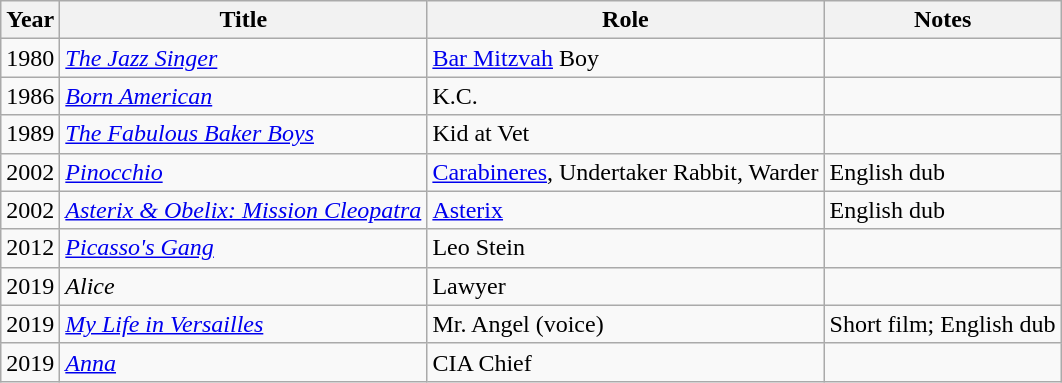<table class="wikitable sortable">
<tr>
<th>Year</th>
<th>Title</th>
<th>Role</th>
<th>Notes</th>
</tr>
<tr>
<td>1980</td>
<td><em><a href='#'>The Jazz Singer</a></em></td>
<td><a href='#'>Bar Mitzvah</a> Boy</td>
<td></td>
</tr>
<tr>
<td>1986</td>
<td><em><a href='#'>Born American</a></em></td>
<td>K.C.</td>
<td></td>
</tr>
<tr>
<td>1989</td>
<td><em><a href='#'>The Fabulous Baker Boys</a></em></td>
<td>Kid at Vet</td>
<td></td>
</tr>
<tr>
<td>2002</td>
<td><em><a href='#'>Pinocchio</a></em></td>
<td><a href='#'>Carabineres</a>, Undertaker Rabbit, Warder</td>
<td>English dub</td>
</tr>
<tr>
<td>2002</td>
<td><em><a href='#'>Asterix & Obelix: Mission Cleopatra</a></em></td>
<td><a href='#'>Asterix</a></td>
<td>English dub</td>
</tr>
<tr>
<td>2012</td>
<td><em><a href='#'>Picasso's Gang</a></em></td>
<td>Leo Stein</td>
<td></td>
</tr>
<tr>
<td>2019</td>
<td><em>Alice</em></td>
<td>Lawyer</td>
<td></td>
</tr>
<tr>
<td>2019</td>
<td><em><a href='#'>My Life in Versailles</a></em></td>
<td>Mr. Angel (voice)</td>
<td>Short film; English dub</td>
</tr>
<tr>
<td>2019</td>
<td><em><a href='#'>Anna</a></em></td>
<td>CIA Chief</td>
<td></td>
</tr>
</table>
